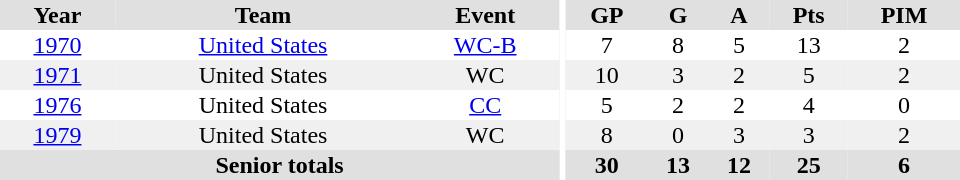<table border="0" cellpadding="1" cellspacing="0" ID="Table3" style="text-align:center; width:40em">
<tr bgcolor="#e0e0e0">
<th>Year</th>
<th>Team</th>
<th>Event</th>
<th rowspan="102" bgcolor="#ffffff"></th>
<th>GP</th>
<th>G</th>
<th>A</th>
<th>Pts</th>
<th>PIM</th>
</tr>
<tr>
<td><a href='#'>1970</a></td>
<td><a href='#'>United States</a></td>
<td><a href='#'>WC-B</a></td>
<td>7</td>
<td>8</td>
<td>5</td>
<td>13</td>
<td>2</td>
</tr>
<tr bgcolor="#f0f0f0">
<td><a href='#'>1971</a></td>
<td>United States</td>
<td>WC</td>
<td>10</td>
<td>3</td>
<td>2</td>
<td>5</td>
<td>2</td>
</tr>
<tr>
<td><a href='#'>1976</a></td>
<td>United States</td>
<td><a href='#'>CC</a></td>
<td>5</td>
<td>2</td>
<td>2</td>
<td>4</td>
<td>0</td>
</tr>
<tr bgcolor="#f0f0f0">
<td><a href='#'>1979</a></td>
<td>United States</td>
<td>WC</td>
<td>8</td>
<td>0</td>
<td>3</td>
<td>3</td>
<td>2</td>
</tr>
<tr bgcolor="#e0e0e0">
<th colspan=3>Senior totals</th>
<th>30</th>
<th>13</th>
<th>12</th>
<th>25</th>
<th>6</th>
</tr>
</table>
